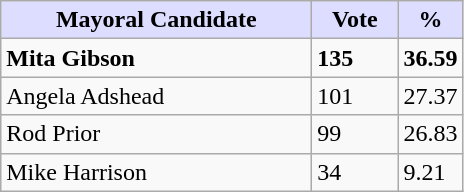<table class="wikitable">
<tr>
<th style="background:#ddf; width:200px;">Mayoral Candidate</th>
<th style="background:#ddf; width:50px;">Vote</th>
<th style="background:#ddf; width:30px;">%</th>
</tr>
<tr>
<td><strong>Mita Gibson</strong></td>
<td><strong>135</strong></td>
<td><strong>36.59</strong></td>
</tr>
<tr>
<td>Angela Adshead</td>
<td>101</td>
<td>27.37</td>
</tr>
<tr>
<td>Rod Prior</td>
<td>99</td>
<td>26.83</td>
</tr>
<tr>
<td>Mike Harrison</td>
<td>34</td>
<td>9.21</td>
</tr>
</table>
